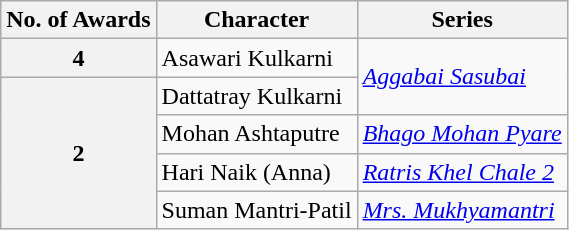<table class="wikitable" style="display:inline-table;">
<tr>
<th>No. of Awards</th>
<th>Character</th>
<th>Series</th>
</tr>
<tr>
<th>4</th>
<td>Asawari Kulkarni</td>
<td rowspan="2"><em><a href='#'>Aggabai Sasubai</a></em></td>
</tr>
<tr>
<th rowspan="4">2</th>
<td>Dattatray Kulkarni</td>
</tr>
<tr>
<td>Mohan Ashtaputre</td>
<td><em><a href='#'>Bhago Mohan Pyare</a></em></td>
</tr>
<tr>
<td>Hari Naik (Anna)</td>
<td><em><a href='#'>Ratris Khel Chale 2</a></em></td>
</tr>
<tr>
<td>Suman Mantri-Patil</td>
<td><em><a href='#'>Mrs. Mukhyamantri</a></em></td>
</tr>
</table>
